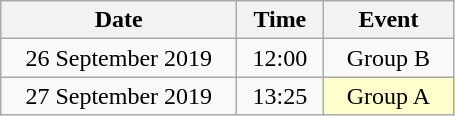<table class = "wikitable" style="text-align:center;">
<tr>
<th width=150>Date</th>
<th width=50>Time</th>
<th width=80>Event</th>
</tr>
<tr>
<td>26 September 2019</td>
<td>12:00</td>
<td>Group B</td>
</tr>
<tr>
<td>27 September 2019</td>
<td>13:25</td>
<td bgcolor="ffffcc">Group A</td>
</tr>
</table>
